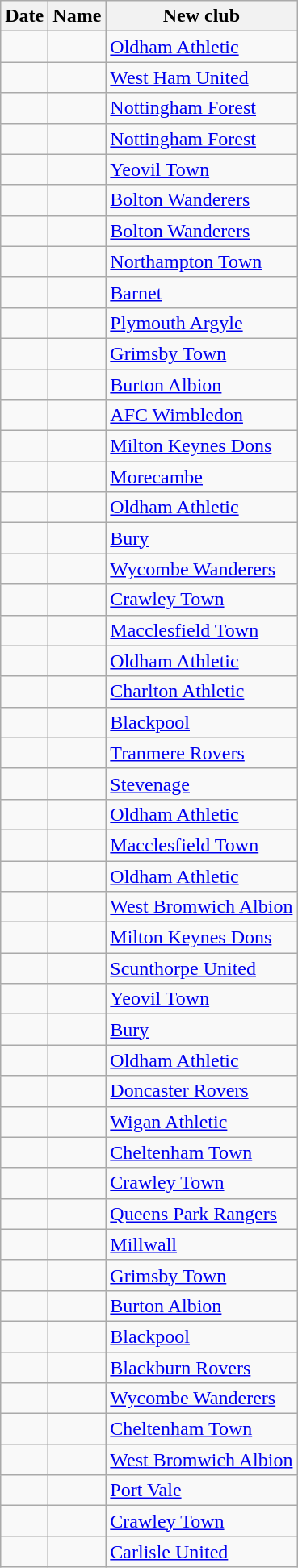<table class="wikitable sortable">
<tr>
<th>Date</th>
<th>Name</th>
<th>New club</th>
</tr>
<tr>
<td><strong></strong></td>
<td></td>
<td><a href='#'>Oldham Athletic</a></td>
</tr>
<tr>
<td><strong></strong></td>
<td></td>
<td><a href='#'>West Ham United</a></td>
</tr>
<tr>
<td><strong></strong></td>
<td></td>
<td><a href='#'>Nottingham Forest</a></td>
</tr>
<tr>
<td><strong></strong></td>
<td></td>
<td><a href='#'>Nottingham Forest</a></td>
</tr>
<tr>
<td><strong></strong></td>
<td></td>
<td><a href='#'>Yeovil Town</a></td>
</tr>
<tr>
<td><strong></strong></td>
<td></td>
<td><a href='#'>Bolton Wanderers</a></td>
</tr>
<tr>
<td><strong></strong></td>
<td></td>
<td><a href='#'>Bolton Wanderers</a></td>
</tr>
<tr>
<td><strong></strong></td>
<td></td>
<td><a href='#'>Northampton Town</a></td>
</tr>
<tr>
<td><strong></strong></td>
<td></td>
<td><a href='#'>Barnet</a></td>
</tr>
<tr>
<td><strong></strong></td>
<td></td>
<td><a href='#'>Plymouth Argyle</a></td>
</tr>
<tr>
<td><strong></strong></td>
<td></td>
<td><a href='#'>Grimsby Town</a></td>
</tr>
<tr>
<td><strong></strong></td>
<td></td>
<td><a href='#'>Burton Albion</a></td>
</tr>
<tr>
<td><strong></strong></td>
<td></td>
<td><a href='#'>AFC Wimbledon</a></td>
</tr>
<tr>
<td><strong></strong></td>
<td></td>
<td><a href='#'>Milton Keynes Dons</a></td>
</tr>
<tr>
<td><strong></strong></td>
<td></td>
<td><a href='#'>Morecambe</a></td>
</tr>
<tr>
<td><strong></strong></td>
<td></td>
<td><a href='#'>Oldham Athletic</a></td>
</tr>
<tr>
<td><strong></strong></td>
<td></td>
<td><a href='#'>Bury</a></td>
</tr>
<tr>
<td><strong></strong></td>
<td></td>
<td><a href='#'>Wycombe Wanderers</a></td>
</tr>
<tr>
<td><strong></strong></td>
<td></td>
<td><a href='#'>Crawley Town</a></td>
</tr>
<tr>
<td><strong></strong></td>
<td></td>
<td><a href='#'>Macclesfield Town</a></td>
</tr>
<tr>
<td><strong></strong></td>
<td></td>
<td><a href='#'>Oldham Athletic</a></td>
</tr>
<tr>
<td><strong></strong></td>
<td></td>
<td><a href='#'>Charlton Athletic</a></td>
</tr>
<tr>
<td><strong></strong></td>
<td></td>
<td><a href='#'>Blackpool</a></td>
</tr>
<tr>
<td><strong></strong></td>
<td></td>
<td><a href='#'>Tranmere Rovers</a></td>
</tr>
<tr>
<td><strong></strong></td>
<td></td>
<td><a href='#'>Stevenage</a></td>
</tr>
<tr>
<td><strong></strong></td>
<td></td>
<td><a href='#'>Oldham Athletic</a></td>
</tr>
<tr>
<td><strong></strong></td>
<td></td>
<td><a href='#'>Macclesfield Town</a></td>
</tr>
<tr>
<td><strong></strong></td>
<td></td>
<td><a href='#'>Oldham Athletic</a></td>
</tr>
<tr>
<td><strong></strong></td>
<td></td>
<td><a href='#'>West Bromwich Albion</a></td>
</tr>
<tr>
<td><strong></strong></td>
<td></td>
<td><a href='#'>Milton Keynes Dons</a></td>
</tr>
<tr>
<td><strong></strong></td>
<td></td>
<td><a href='#'>Scunthorpe United</a></td>
</tr>
<tr>
<td><strong></strong></td>
<td></td>
<td><a href='#'>Yeovil Town</a></td>
</tr>
<tr>
<td><strong></strong></td>
<td></td>
<td><a href='#'>Bury</a></td>
</tr>
<tr>
<td><strong></strong></td>
<td></td>
<td><a href='#'>Oldham Athletic</a></td>
</tr>
<tr>
<td><strong></strong></td>
<td></td>
<td><a href='#'>Doncaster Rovers</a></td>
</tr>
<tr>
<td><strong></strong></td>
<td></td>
<td><a href='#'>Wigan Athletic</a></td>
</tr>
<tr>
<td><strong></strong></td>
<td></td>
<td><a href='#'>Cheltenham Town</a></td>
</tr>
<tr>
<td><strong></strong></td>
<td></td>
<td><a href='#'>Crawley Town</a></td>
</tr>
<tr>
<td><strong></strong></td>
<td></td>
<td><a href='#'>Queens Park Rangers</a></td>
</tr>
<tr>
<td><strong></strong></td>
<td></td>
<td><a href='#'>Millwall</a></td>
</tr>
<tr>
<td><strong></strong></td>
<td></td>
<td><a href='#'>Grimsby Town</a></td>
</tr>
<tr>
<td><strong></strong></td>
<td></td>
<td><a href='#'>Burton Albion</a></td>
</tr>
<tr>
<td><strong></strong></td>
<td></td>
<td><a href='#'>Blackpool</a></td>
</tr>
<tr>
<td><strong></strong></td>
<td></td>
<td><a href='#'>Blackburn Rovers</a></td>
</tr>
<tr>
<td><strong></strong></td>
<td></td>
<td><a href='#'>Wycombe Wanderers</a></td>
</tr>
<tr>
<td><strong></strong></td>
<td></td>
<td><a href='#'>Cheltenham Town</a></td>
</tr>
<tr>
<td><strong></strong></td>
<td></td>
<td><a href='#'>West Bromwich Albion</a></td>
</tr>
<tr>
<td><strong></strong></td>
<td></td>
<td><a href='#'>Port Vale</a></td>
</tr>
<tr>
<td><strong></strong></td>
<td></td>
<td><a href='#'>Crawley Town</a></td>
</tr>
<tr>
<td><strong></strong></td>
<td></td>
<td><a href='#'>Carlisle United</a></td>
</tr>
</table>
